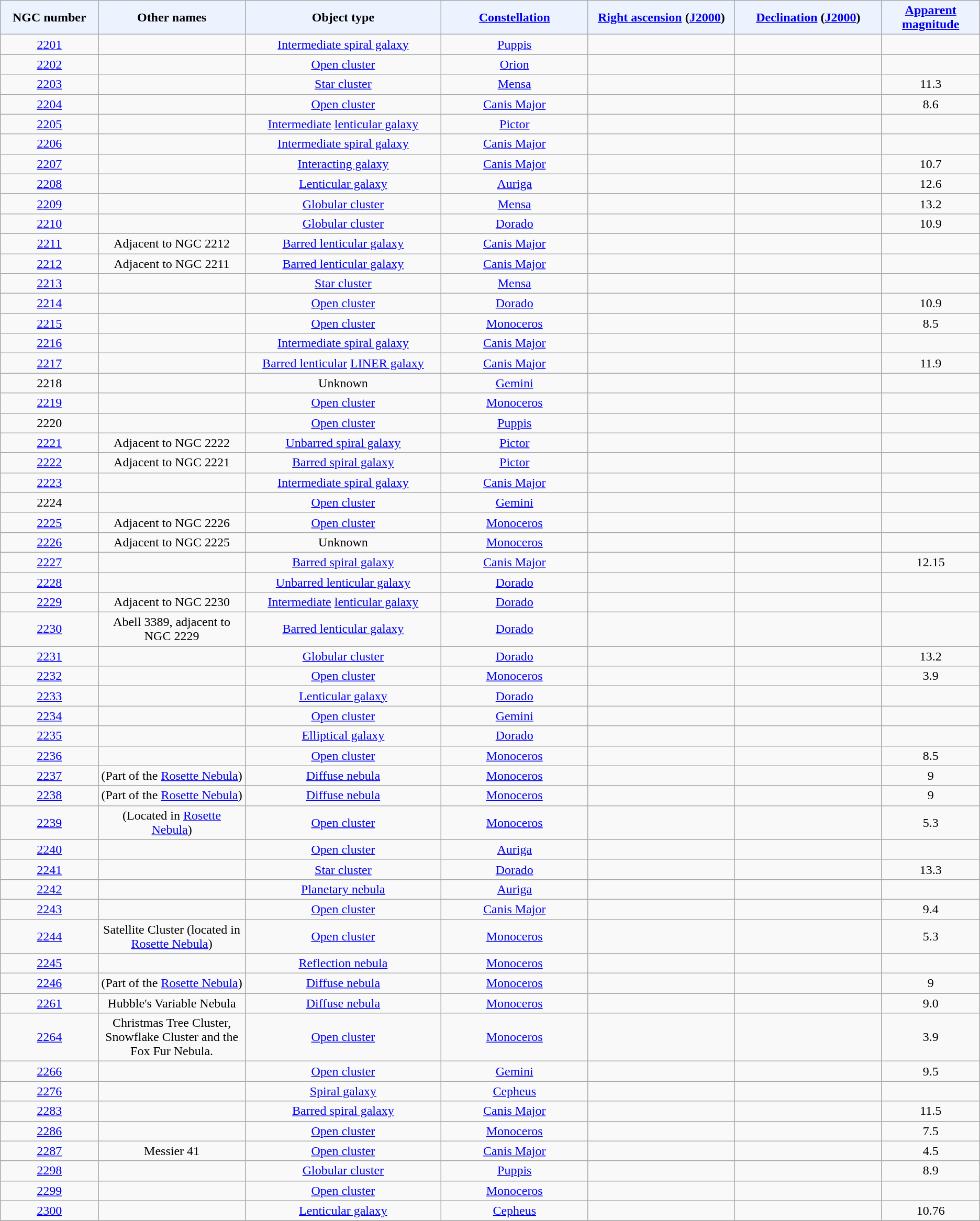<table class="wikitable sortable sticky-header sort-under" style="text-align: center;">
<tr>
<th style="background-color:#edf3fe; width: 10%;">NGC number</th>
<th style="background-color:#edf3fe; width: 15%;">Other names</th>
<th style="background-color:#edf3fe; width: 20%;">Object type</th>
<th style="background-color:#edf3fe; width: 15%;"><a href='#'>Constellation</a></th>
<th style="background-color:#edf3fe; width: 15%;"><a href='#'>Right ascension</a> (<a href='#'>J2000</a>)</th>
<th style="background-color:#edf3fe; width: 15%;"><a href='#'>Declination</a> (<a href='#'>J2000</a>)</th>
<th style="background-color:#edf3fe; width: 10%;"><a href='#'>Apparent magnitude</a></th>
</tr>
<tr>
<td><a href='#'>2201</a></td>
<td></td>
<td><a href='#'>Intermediate spiral galaxy</a></td>
<td><a href='#'>Puppis</a></td>
<td></td>
<td></td>
<td></td>
</tr>
<tr>
<td><a href='#'>2202</a></td>
<td></td>
<td><a href='#'>Open cluster</a></td>
<td><a href='#'>Orion</a></td>
<td></td>
<td></td>
<td></td>
</tr>
<tr>
<td><a href='#'>2203</a></td>
<td></td>
<td><a href='#'>Star cluster</a></td>
<td><a href='#'>Mensa</a></td>
<td></td>
<td></td>
<td>11.3</td>
</tr>
<tr>
<td><a href='#'>2204</a></td>
<td></td>
<td><a href='#'>Open cluster</a></td>
<td><a href='#'>Canis Major</a></td>
<td></td>
<td></td>
<td>8.6</td>
</tr>
<tr>
<td><a href='#'>2205</a></td>
<td></td>
<td><a href='#'>Intermediate</a> <a href='#'>lenticular galaxy</a></td>
<td><a href='#'>Pictor</a></td>
<td></td>
<td></td>
<td></td>
</tr>
<tr>
<td><a href='#'>2206</a></td>
<td></td>
<td><a href='#'>Intermediate spiral galaxy</a></td>
<td><a href='#'>Canis Major</a></td>
<td></td>
<td></td>
<td></td>
</tr>
<tr>
<td><a href='#'>2207</a></td>
<td></td>
<td><a href='#'>Interacting galaxy</a></td>
<td><a href='#'>Canis Major</a></td>
<td></td>
<td></td>
<td>10.7</td>
</tr>
<tr>
<td><a href='#'>2208</a></td>
<td></td>
<td><a href='#'>Lenticular galaxy</a></td>
<td><a href='#'>Auriga</a></td>
<td></td>
<td></td>
<td>12.6</td>
</tr>
<tr>
<td><a href='#'>2209</a></td>
<td></td>
<td><a href='#'>Globular cluster</a></td>
<td><a href='#'>Mensa</a></td>
<td></td>
<td></td>
<td>13.2</td>
</tr>
<tr>
<td><a href='#'>2210</a></td>
<td></td>
<td><a href='#'>Globular cluster</a></td>
<td><a href='#'>Dorado</a></td>
<td></td>
<td></td>
<td>10.9</td>
</tr>
<tr>
<td><a href='#'>2211</a></td>
<td>Adjacent to NGC 2212</td>
<td><a href='#'>Barred lenticular galaxy</a></td>
<td><a href='#'>Canis Major</a></td>
<td></td>
<td></td>
<td></td>
</tr>
<tr>
<td><a href='#'>2212</a></td>
<td>Adjacent to NGC 2211</td>
<td><a href='#'>Barred lenticular galaxy</a></td>
<td><a href='#'>Canis Major</a></td>
<td></td>
<td></td>
<td></td>
</tr>
<tr>
<td><a href='#'>2213</a></td>
<td></td>
<td><a href='#'>Star cluster</a></td>
<td><a href='#'>Mensa</a></td>
<td></td>
<td></td>
<td></td>
</tr>
<tr>
<td><a href='#'>2214</a></td>
<td></td>
<td><a href='#'>Open cluster</a></td>
<td><a href='#'>Dorado</a></td>
<td></td>
<td></td>
<td>10.9</td>
</tr>
<tr>
<td><a href='#'>2215</a></td>
<td></td>
<td><a href='#'>Open cluster</a></td>
<td><a href='#'>Monoceros</a></td>
<td></td>
<td></td>
<td>8.5</td>
</tr>
<tr>
<td><a href='#'>2216</a></td>
<td></td>
<td><a href='#'>Intermediate spiral galaxy</a></td>
<td><a href='#'>Canis Major</a></td>
<td></td>
<td></td>
<td></td>
</tr>
<tr>
<td><a href='#'>2217</a></td>
<td></td>
<td><a href='#'>Barred lenticular</a> <a href='#'>LINER galaxy</a></td>
<td><a href='#'>Canis Major</a></td>
<td></td>
<td></td>
<td>11.9</td>
</tr>
<tr>
<td>2218</td>
<td></td>
<td>Unknown</td>
<td><a href='#'>Gemini</a></td>
<td></td>
<td></td>
<td></td>
</tr>
<tr>
<td><a href='#'>2219</a></td>
<td></td>
<td><a href='#'>Open cluster</a></td>
<td><a href='#'>Monoceros</a></td>
<td></td>
<td></td>
<td></td>
</tr>
<tr>
<td>2220</td>
<td></td>
<td><a href='#'>Open cluster</a></td>
<td><a href='#'>Puppis</a></td>
<td></td>
<td></td>
<td></td>
</tr>
<tr>
<td><a href='#'>2221</a></td>
<td>Adjacent to NGC 2222</td>
<td><a href='#'>Unbarred spiral galaxy</a></td>
<td><a href='#'>Pictor</a></td>
<td></td>
<td></td>
<td></td>
</tr>
<tr>
<td><a href='#'>2222</a></td>
<td>Adjacent to NGC 2221</td>
<td><a href='#'>Barred spiral galaxy</a></td>
<td><a href='#'>Pictor</a></td>
<td></td>
<td></td>
<td></td>
</tr>
<tr>
<td><a href='#'>2223</a></td>
<td></td>
<td><a href='#'>Intermediate spiral galaxy</a></td>
<td><a href='#'>Canis Major</a></td>
<td></td>
<td></td>
<td></td>
</tr>
<tr>
<td>2224</td>
<td></td>
<td><a href='#'>Open cluster</a></td>
<td><a href='#'>Gemini</a></td>
<td></td>
<td></td>
<td></td>
</tr>
<tr>
<td><a href='#'>2225</a></td>
<td>Adjacent to NGC 2226</td>
<td><a href='#'>Open cluster</a></td>
<td><a href='#'>Monoceros</a></td>
<td></td>
<td></td>
<td></td>
</tr>
<tr>
<td><a href='#'>2226</a></td>
<td>Adjacent to NGC 2225</td>
<td>Unknown</td>
<td><a href='#'>Monoceros</a></td>
<td></td>
<td></td>
<td></td>
</tr>
<tr>
<td><a href='#'>2227</a></td>
<td></td>
<td><a href='#'>Barred spiral galaxy</a></td>
<td><a href='#'>Canis Major</a></td>
<td></td>
<td></td>
<td>12.15</td>
</tr>
<tr>
<td><a href='#'>2228</a></td>
<td></td>
<td><a href='#'>Unbarred lenticular galaxy</a></td>
<td><a href='#'>Dorado</a></td>
<td></td>
<td></td>
<td></td>
</tr>
<tr>
<td><a href='#'>2229</a></td>
<td>Adjacent to NGC 2230</td>
<td><a href='#'>Intermediate</a> <a href='#'>lenticular galaxy</a></td>
<td><a href='#'>Dorado</a></td>
<td></td>
<td></td>
<td></td>
</tr>
<tr>
<td><a href='#'>2230</a></td>
<td>Abell 3389, adjacent to NGC 2229</td>
<td><a href='#'>Barred lenticular galaxy</a></td>
<td><a href='#'>Dorado</a></td>
<td></td>
<td></td>
<td></td>
</tr>
<tr>
<td><a href='#'>2231</a></td>
<td></td>
<td><a href='#'>Globular cluster</a></td>
<td><a href='#'>Dorado</a></td>
<td></td>
<td></td>
<td>13.2</td>
</tr>
<tr>
<td><a href='#'>2232</a></td>
<td></td>
<td><a href='#'>Open cluster</a></td>
<td><a href='#'>Monoceros</a></td>
<td></td>
<td></td>
<td>3.9</td>
</tr>
<tr>
<td><a href='#'>2233</a></td>
<td></td>
<td><a href='#'>Lenticular galaxy</a></td>
<td><a href='#'>Dorado</a></td>
<td></td>
<td></td>
<td></td>
</tr>
<tr>
<td><a href='#'>2234</a></td>
<td></td>
<td><a href='#'>Open cluster</a></td>
<td><a href='#'>Gemini</a></td>
<td></td>
<td></td>
<td></td>
</tr>
<tr>
<td><a href='#'>2235</a></td>
<td></td>
<td><a href='#'>Elliptical galaxy</a></td>
<td><a href='#'>Dorado</a></td>
<td></td>
<td></td>
<td></td>
</tr>
<tr>
<td><a href='#'>2236</a></td>
<td></td>
<td><a href='#'>Open cluster</a></td>
<td><a href='#'>Monoceros</a></td>
<td></td>
<td></td>
<td>8.5</td>
</tr>
<tr>
<td><a href='#'>2237</a></td>
<td>(Part of the <a href='#'>Rosette Nebula</a>)</td>
<td><a href='#'>Diffuse nebula</a></td>
<td><a href='#'>Monoceros</a></td>
<td></td>
<td></td>
<td>9</td>
</tr>
<tr>
<td><a href='#'>2238</a></td>
<td>(Part of the <a href='#'>Rosette Nebula</a>)</td>
<td><a href='#'>Diffuse nebula</a></td>
<td><a href='#'>Monoceros</a></td>
<td></td>
<td></td>
<td>9</td>
</tr>
<tr>
<td><a href='#'>2239</a></td>
<td>(Located in <a href='#'>Rosette Nebula</a>)</td>
<td><a href='#'>Open cluster</a></td>
<td><a href='#'>Monoceros</a></td>
<td></td>
<td></td>
<td>5.3</td>
</tr>
<tr>
<td><a href='#'>2240</a></td>
<td></td>
<td><a href='#'>Open cluster</a></td>
<td><a href='#'>Auriga</a></td>
<td></td>
<td></td>
<td></td>
</tr>
<tr>
<td><a href='#'>2241</a></td>
<td></td>
<td><a href='#'>Star cluster</a></td>
<td><a href='#'>Dorado</a></td>
<td></td>
<td></td>
<td>13.3</td>
</tr>
<tr>
<td><a href='#'>2242</a></td>
<td></td>
<td><a href='#'>Planetary nebula</a></td>
<td><a href='#'>Auriga</a></td>
<td></td>
<td></td>
<td></td>
</tr>
<tr>
<td><a href='#'>2243</a></td>
<td></td>
<td><a href='#'>Open cluster</a></td>
<td><a href='#'>Canis Major</a></td>
<td></td>
<td></td>
<td>9.4</td>
</tr>
<tr>
<td><a href='#'>2244</a></td>
<td>Satellite Cluster (located in <a href='#'>Rosette Nebula</a>)</td>
<td><a href='#'>Open cluster</a></td>
<td><a href='#'>Monoceros</a></td>
<td></td>
<td></td>
<td>5.3</td>
</tr>
<tr>
<td><a href='#'>2245</a></td>
<td></td>
<td><a href='#'>Reflection nebula</a></td>
<td><a href='#'>Monoceros</a></td>
<td></td>
<td></td>
<td></td>
</tr>
<tr>
<td><a href='#'>2246</a></td>
<td>(Part of the <a href='#'>Rosette Nebula</a>)</td>
<td><a href='#'>Diffuse nebula</a></td>
<td><a href='#'>Monoceros</a></td>
<td></td>
<td></td>
<td>9</td>
</tr>
<tr>
<td><a href='#'>2261</a></td>
<td>Hubble's Variable Nebula</td>
<td><a href='#'>Diffuse nebula</a></td>
<td><a href='#'>Monoceros</a></td>
<td></td>
<td></td>
<td>9.0</td>
</tr>
<tr>
<td><a href='#'>2264</a></td>
<td>Christmas Tree Cluster, Snowflake Cluster and the Fox Fur Nebula.</td>
<td><a href='#'>Open cluster</a></td>
<td><a href='#'>Monoceros</a></td>
<td></td>
<td></td>
<td>3.9</td>
</tr>
<tr>
<td><a href='#'>2266</a></td>
<td></td>
<td><a href='#'>Open cluster</a></td>
<td><a href='#'>Gemini</a></td>
<td></td>
<td></td>
<td>9.5</td>
</tr>
<tr>
<td><a href='#'>2276</a></td>
<td></td>
<td><a href='#'>Spiral galaxy</a></td>
<td><a href='#'>Cepheus</a></td>
<td></td>
<td></td>
<td></td>
</tr>
<tr>
<td><a href='#'>2283</a></td>
<td></td>
<td><a href='#'>Barred spiral galaxy</a></td>
<td><a href='#'>Canis Major</a></td>
<td></td>
<td></td>
<td>11.5</td>
</tr>
<tr>
<td><a href='#'>2286</a></td>
<td></td>
<td><a href='#'>Open cluster</a></td>
<td><a href='#'>Monoceros</a></td>
<td></td>
<td></td>
<td>7.5</td>
</tr>
<tr>
<td><a href='#'>2287</a></td>
<td>Messier 41</td>
<td><a href='#'>Open cluster</a></td>
<td><a href='#'>Canis Major</a></td>
<td></td>
<td></td>
<td>4.5</td>
</tr>
<tr>
<td><a href='#'>2298</a></td>
<td></td>
<td><a href='#'>Globular cluster</a></td>
<td><a href='#'>Puppis</a></td>
<td></td>
<td></td>
<td>8.9</td>
</tr>
<tr>
<td><a href='#'>2299</a></td>
<td></td>
<td><a href='#'>Open cluster</a></td>
<td><a href='#'>Monoceros</a></td>
<td></td>
<td></td>
<td></td>
</tr>
<tr>
<td><a href='#'>2300</a></td>
<td></td>
<td><a href='#'>Lenticular galaxy</a></td>
<td><a href='#'>Cepheus</a></td>
<td></td>
<td></td>
<td>10.76</td>
</tr>
<tr>
</tr>
</table>
